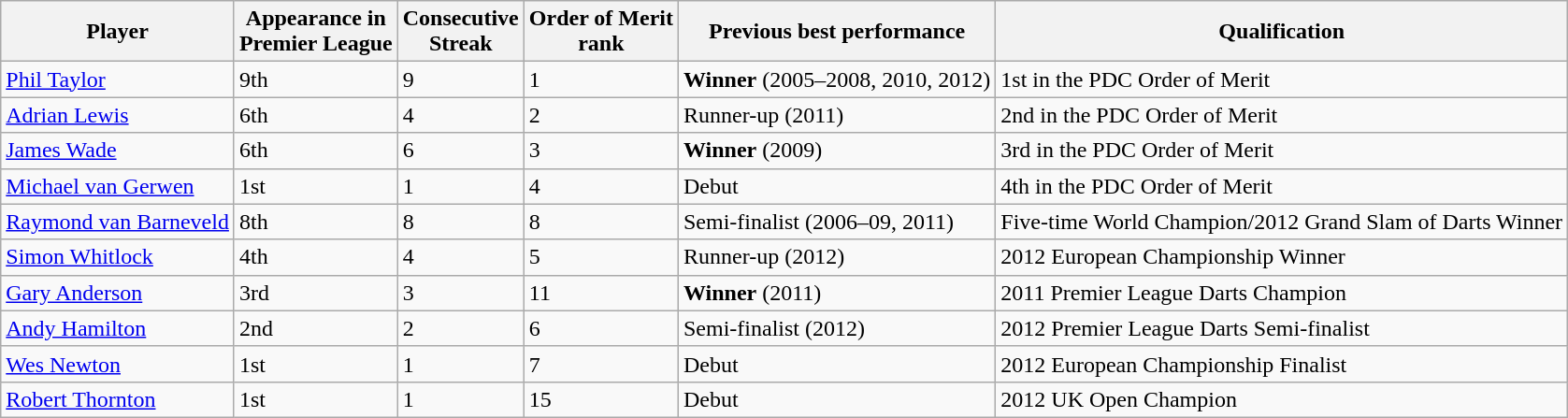<table class="wikitable sortable" style="text-align: left;">
<tr>
<th>Player</th>
<th>Appearance in<br>Premier League</th>
<th>Consecutive<br>Streak</th>
<th>Order of Merit<br> rank</th>
<th>Previous best performance</th>
<th>Qualification</th>
</tr>
<tr>
<td> <a href='#'>Phil Taylor</a></td>
<td>9th</td>
<td>9</td>
<td>1</td>
<td><strong>Winner</strong> (2005–2008, 2010, 2012)</td>
<td>1st in the PDC Order of Merit</td>
</tr>
<tr>
<td> <a href='#'>Adrian Lewis</a></td>
<td>6th</td>
<td>4</td>
<td>2</td>
<td>Runner-up (2011)</td>
<td>2nd in the PDC Order of Merit</td>
</tr>
<tr>
<td> <a href='#'>James Wade</a></td>
<td>6th</td>
<td>6</td>
<td>3</td>
<td><strong>Winner</strong> (2009)</td>
<td>3rd in the PDC Order of Merit</td>
</tr>
<tr>
<td> <a href='#'>Michael van Gerwen</a></td>
<td>1st</td>
<td>1</td>
<td>4</td>
<td>Debut</td>
<td>4th in the PDC Order of Merit</td>
</tr>
<tr>
<td> <a href='#'>Raymond van Barneveld</a></td>
<td>8th</td>
<td>8</td>
<td>8</td>
<td>Semi-finalist (2006–09, 2011)</td>
<td>Five-time World Champion/2012 Grand Slam of Darts Winner</td>
</tr>
<tr>
<td> <a href='#'>Simon Whitlock</a></td>
<td>4th</td>
<td>4</td>
<td>5</td>
<td>Runner-up (2012)</td>
<td>2012 European Championship Winner</td>
</tr>
<tr>
<td> <a href='#'>Gary Anderson</a></td>
<td>3rd</td>
<td>3</td>
<td>11</td>
<td><strong>Winner</strong> (2011)</td>
<td>2011 Premier League Darts Champion</td>
</tr>
<tr>
<td> <a href='#'>Andy Hamilton</a></td>
<td>2nd</td>
<td>2</td>
<td>6</td>
<td>Semi-finalist (2012)</td>
<td>2012 Premier League Darts Semi-finalist</td>
</tr>
<tr>
<td> <a href='#'>Wes Newton</a></td>
<td>1st</td>
<td>1</td>
<td>7</td>
<td>Debut</td>
<td>2012 European Championship Finalist</td>
</tr>
<tr>
<td> <a href='#'>Robert Thornton</a></td>
<td>1st</td>
<td>1</td>
<td>15</td>
<td>Debut</td>
<td>2012 UK Open Champion</td>
</tr>
</table>
